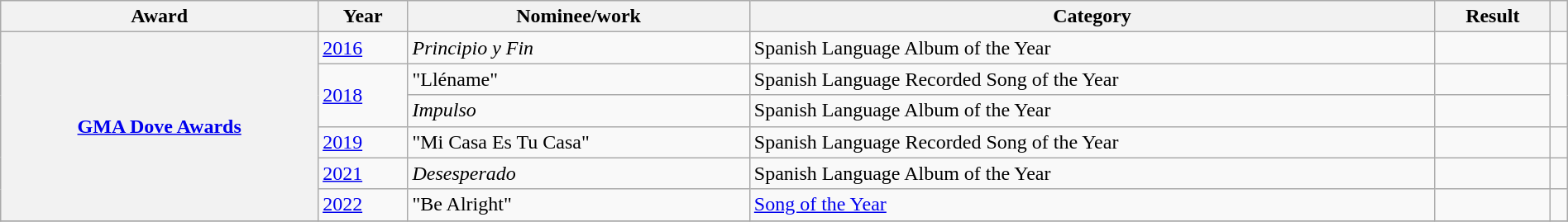<table class="wikitable sortable plainrowheaders" style="width: 100%;">
<tr>
<th scope="col">Award</th>
<th scope="col">Year</th>
<th scope="col">Nominee/work</th>
<th scope="col">Category</th>
<th scope="col">Result</th>
<th scope="col" class="unsortable"></th>
</tr>
<tr>
<th scope="row" rowspan="6"><a href='#'>GMA Dove Awards</a></th>
<td><a href='#'>2016</a></td>
<td><em>Principio y Fin</em></td>
<td>Spanish Language Album of the Year</td>
<td></td>
<td style="text-align:center;"></td>
</tr>
<tr>
<td rowspan="2"><a href='#'>2018</a></td>
<td>"Lléname"<br></td>
<td>Spanish Language Recorded Song of the Year</td>
<td></td>
<td style="text-align:center;" rowspan="2"></td>
</tr>
<tr>
<td><em>Impulso</em></td>
<td>Spanish Language Album of the Year</td>
<td></td>
</tr>
<tr>
<td><a href='#'>2019</a></td>
<td>"Mi Casa Es Tu Casa"</td>
<td>Spanish Language Recorded Song of the Year</td>
<td></td>
<td style="text-align:center;"></td>
</tr>
<tr>
<td><a href='#'>2021</a></td>
<td><em>Desesperado</em></td>
<td>Spanish Language Album of the Year</td>
<td></td>
<td style="text-align:center;"></td>
</tr>
<tr>
<td><a href='#'>2022</a></td>
<td>"Be Alright"</td>
<td><a href='#'>Song of the Year</a></td>
<td></td>
<td style="text-align:center;"></td>
</tr>
<tr>
</tr>
</table>
